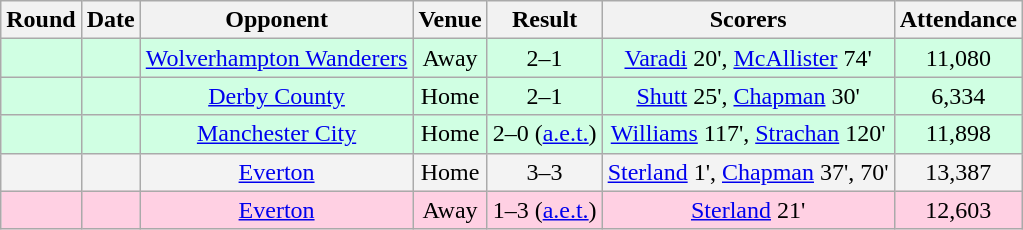<table class="wikitable sortable" style="text-align:center;">
<tr>
<th>Round</th>
<th>Date</th>
<th>Opponent</th>
<th>Venue</th>
<th>Result</th>
<th class=unsortable>Scorers</th>
<th>Attendance</th>
</tr>
<tr bgcolor="#d0ffe3">
<td></td>
<td></td>
<td><a href='#'>Wolverhampton Wanderers</a></td>
<td>Away</td>
<td>2–1</td>
<td><a href='#'>Varadi</a> 20', <a href='#'>McAllister</a> 74'</td>
<td>11,080</td>
</tr>
<tr bgcolor="#d0ffe3">
<td></td>
<td></td>
<td><a href='#'>Derby County</a></td>
<td>Home</td>
<td>2–1</td>
<td><a href='#'>Shutt</a> 25', <a href='#'>Chapman</a> 30'</td>
<td>6,334</td>
</tr>
<tr bgcolor="#d0ffe3">
<td></td>
<td></td>
<td><a href='#'>Manchester City</a></td>
<td>Home</td>
<td>2–0 (<a href='#'>a.e.t.</a>)</td>
<td><a href='#'>Williams</a> 117', <a href='#'>Strachan</a> 120'</td>
<td>11,898</td>
</tr>
<tr bgcolor="#f3f3f3">
<td></td>
<td></td>
<td><a href='#'>Everton</a></td>
<td>Home</td>
<td>3–3</td>
<td><a href='#'>Sterland</a> 1', <a href='#'>Chapman</a> 37', 70'</td>
<td>13,387</td>
</tr>
<tr bgcolor="#ffd0e3">
<td></td>
<td></td>
<td><a href='#'>Everton</a></td>
<td>Away</td>
<td>1–3 (<a href='#'>a.e.t.</a>)</td>
<td><a href='#'>Sterland</a> 21'</td>
<td>12,603</td>
</tr>
</table>
